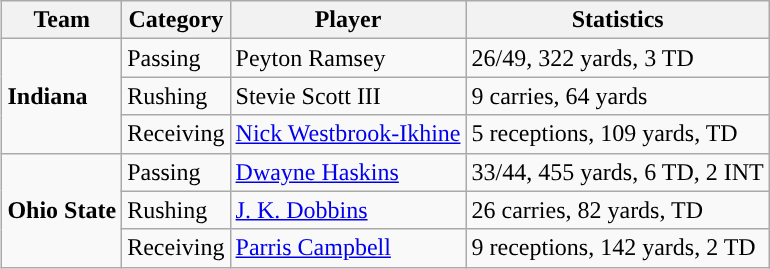<table class="wikitable" style="float: right;">
<tr>
<th>Team</th>
<th>Category</th>
<th>Player</th>
<th>Statistics</th>
</tr>
<tr>
<td rowspan=3><strong>Indiana</strong></td>
<td>Passing</td>
<td>Peyton Ramsey</td>
<td>26/49, 322 yards, 3 TD</td>
</tr>
<tr>
<td>Rushing</td>
<td>Stevie Scott III</td>
<td>9 carries, 64 yards</td>
</tr>
<tr>
<td>Receiving</td>
<td><a href='#'>Nick Westbrook-Ikhine</a></td>
<td>5 receptions, 109 yards, TD</td>
</tr>
<tr>
<td rowspan=3><strong>Ohio State</strong></td>
<td>Passing</td>
<td><a href='#'>Dwayne Haskins</a></td>
<td>33/44, 455 yards, 6 TD, 2 INT</td>
</tr>
<tr>
<td>Rushing</td>
<td><a href='#'>J. K. Dobbins</a></td>
<td>26 carries, 82 yards, TD</td>
</tr>
<tr>
<td>Receiving</td>
<td><a href='#'>Parris Campbell</a></td>
<td>9 receptions, 142 yards, 2 TD</td>
</tr>
</table>
